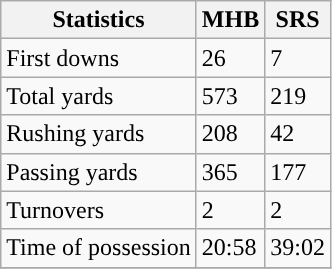<table class="wikitable" style="float: left;">
<tr>
<th>Statistics</th>
<th>MHB</th>
<th>SRS</th>
</tr>
<tr>
<td>First downs</td>
<td>26</td>
<td>7</td>
</tr>
<tr>
<td>Total yards</td>
<td>573</td>
<td>219</td>
</tr>
<tr>
<td>Rushing yards</td>
<td>208</td>
<td>42</td>
</tr>
<tr>
<td>Passing yards</td>
<td>365</td>
<td>177</td>
</tr>
<tr>
<td>Turnovers</td>
<td>2</td>
<td>2</td>
</tr>
<tr>
<td>Time of possession</td>
<td>20:58</td>
<td>39:02</td>
</tr>
<tr>
</tr>
</table>
